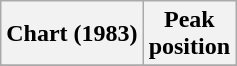<table class="wikitable sortable plainrowheaders" style="text-align:center">
<tr>
<th scope="col">Chart (1983)</th>
<th scope="col">Peak<br>position</th>
</tr>
<tr>
</tr>
</table>
